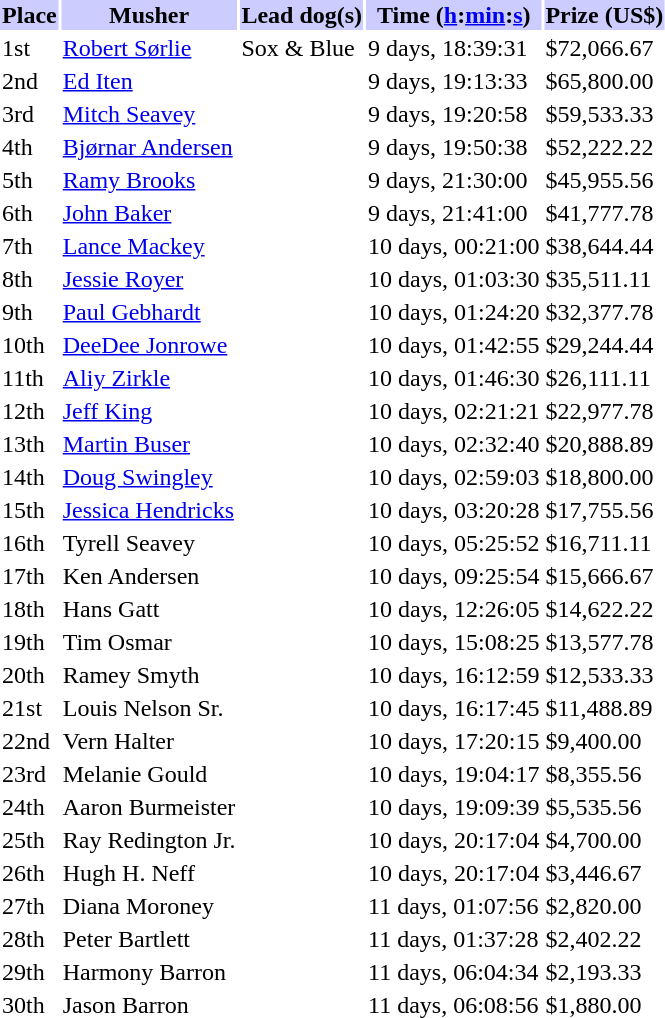<table class="toccolours" style="margin:auto; margin:0 .4em; font-size:100%;">
<tr>
<th style="background: #ccf">Place</th>
<th style="background: #ccf">Musher</th>
<th style="background: #ccf">Lead dog(s)</th>
<th style="background: #ccf">Time (<a href='#'>h</a>:<a href='#'>min</a>:<a href='#'>s</a>)</th>
<th style="background: #ccf">Prize (US$)</th>
</tr>
<tr>
<td>1st</td>
<td><a href='#'>Robert Sørlie</a></td>
<td>Sox & Blue</td>
<td>9 days, 18:39:31</td>
<td>$72,066.67</td>
</tr>
<tr>
<td>2nd</td>
<td><a href='#'>Ed Iten</a></td>
<td></td>
<td>9 days, 19:13:33</td>
<td>$65,800.00</td>
</tr>
<tr>
<td>3rd</td>
<td><a href='#'>Mitch Seavey</a></td>
<td></td>
<td>9 days, 19:20:58</td>
<td>$59,533.33</td>
</tr>
<tr>
<td>4th</td>
<td><a href='#'>Bjørnar Andersen</a></td>
<td></td>
<td>9 days, 19:50:38</td>
<td>$52,222.22</td>
</tr>
<tr>
<td>5th</td>
<td><a href='#'>Ramy Brooks</a></td>
<td></td>
<td>9 days, 21:30:00</td>
<td>$45,955.56</td>
</tr>
<tr>
<td>6th</td>
<td><a href='#'>John Baker</a></td>
<td></td>
<td>9 days, 21:41:00</td>
<td>$41,777.78</td>
</tr>
<tr>
<td>7th</td>
<td><a href='#'>Lance Mackey</a></td>
<td></td>
<td>10 days, 00:21:00</td>
<td>$38,644.44</td>
</tr>
<tr>
<td>8th</td>
<td><a href='#'>Jessie Royer</a></td>
<td></td>
<td>10 days, 01:03:30</td>
<td>$35,511.11</td>
</tr>
<tr>
<td>9th</td>
<td><a href='#'>Paul Gebhardt</a></td>
<td></td>
<td>10 days, 01:24:20</td>
<td>$32,377.78</td>
</tr>
<tr>
<td>10th</td>
<td><a href='#'>DeeDee Jonrowe</a></td>
<td></td>
<td>10 days, 01:42:55</td>
<td>$29,244.44</td>
</tr>
<tr>
<td>11th</td>
<td><a href='#'>Aliy Zirkle</a></td>
<td></td>
<td>10 days, 01:46:30</td>
<td>$26,111.11</td>
</tr>
<tr>
<td>12th</td>
<td><a href='#'>Jeff King</a></td>
<td></td>
<td>10 days, 02:21:21</td>
<td>$22,977.78</td>
</tr>
<tr>
<td>13th</td>
<td><a href='#'>Martin Buser</a></td>
<td></td>
<td>10 days, 02:32:40</td>
<td>$20,888.89</td>
</tr>
<tr>
<td>14th</td>
<td><a href='#'>Doug Swingley</a></td>
<td></td>
<td>10 days, 02:59:03</td>
<td>$18,800.00</td>
</tr>
<tr>
<td>15th</td>
<td><a href='#'>Jessica Hendricks</a></td>
<td></td>
<td>10 days, 03:20:28</td>
<td>$17,755.56</td>
</tr>
<tr>
<td>16th</td>
<td>Tyrell Seavey</td>
<td></td>
<td>10 days, 05:25:52</td>
<td>$16,711.11</td>
</tr>
<tr>
<td>17th</td>
<td>Ken Andersen</td>
<td></td>
<td>10 days, 09:25:54</td>
<td>$15,666.67</td>
</tr>
<tr>
<td>18th</td>
<td>Hans Gatt</td>
<td></td>
<td>10 days, 12:26:05</td>
<td>$14,622.22</td>
</tr>
<tr>
<td>19th</td>
<td>Tim Osmar</td>
<td></td>
<td>10 days, 15:08:25</td>
<td>$13,577.78</td>
</tr>
<tr>
<td>20th</td>
<td>Ramey Smyth</td>
<td></td>
<td>10 days, 16:12:59</td>
<td>$12,533.33</td>
</tr>
<tr>
<td>21st</td>
<td>Louis Nelson Sr.</td>
<td></td>
<td>10 days, 16:17:45</td>
<td>$11,488.89</td>
</tr>
<tr>
<td>22nd</td>
<td>Vern Halter</td>
<td></td>
<td>10 days, 17:20:15</td>
<td>$9,400.00</td>
</tr>
<tr>
<td>23rd</td>
<td>Melanie Gould</td>
<td></td>
<td>10 days, 19:04:17</td>
<td>$8,355.56</td>
</tr>
<tr>
<td>24th</td>
<td>Aaron Burmeister</td>
<td></td>
<td>10 days, 19:09:39</td>
<td>$5,535.56</td>
</tr>
<tr>
<td>25th</td>
<td>Ray Redington Jr.</td>
<td></td>
<td>10 days, 20:17:04</td>
<td>$4,700.00</td>
</tr>
<tr>
<td>26th</td>
<td>Hugh H. Neff</td>
<td></td>
<td>10 days, 20:17:04</td>
<td>$3,446.67</td>
</tr>
<tr>
<td>27th</td>
<td>Diana Moroney</td>
<td></td>
<td>11 days, 01:07:56</td>
<td>$2,820.00</td>
</tr>
<tr>
<td>28th</td>
<td>Peter Bartlett</td>
<td></td>
<td>11 days, 01:37:28</td>
<td>$2,402.22</td>
</tr>
<tr>
<td>29th</td>
<td>Harmony Barron</td>
<td></td>
<td>11 days, 06:04:34</td>
<td>$2,193.33</td>
</tr>
<tr>
<td>30th</td>
<td>Jason Barron</td>
<td></td>
<td>11 days, 06:08:56</td>
<td>$1,880.00</td>
</tr>
</table>
